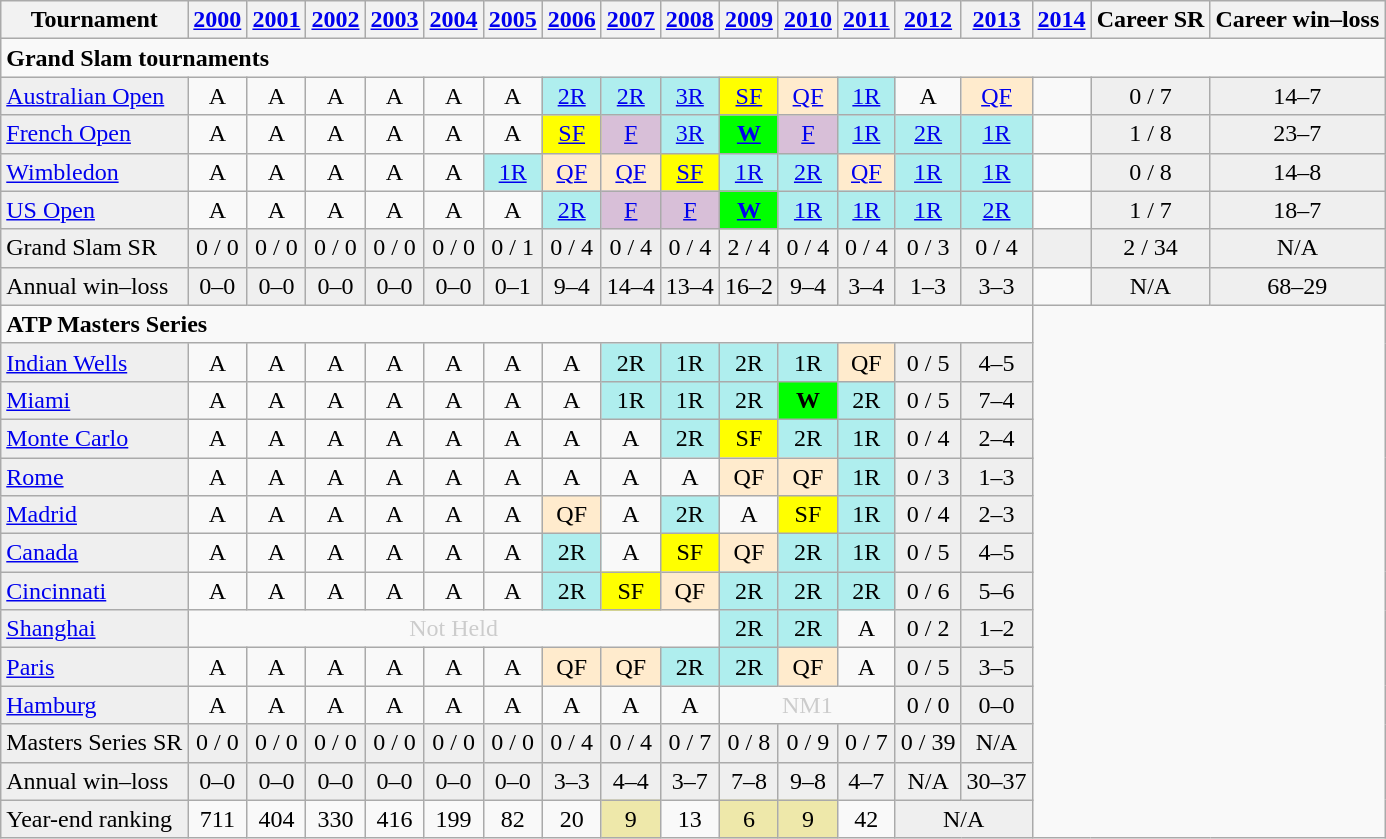<table class="wikitable">
<tr>
<th>Tournament</th>
<th><a href='#'>2000</a></th>
<th><a href='#'>2001</a></th>
<th><a href='#'>2002</a></th>
<th><a href='#'>2003</a></th>
<th><a href='#'>2004</a></th>
<th><a href='#'>2005</a></th>
<th><a href='#'>2006</a></th>
<th><a href='#'>2007</a></th>
<th><a href='#'>2008</a></th>
<th><a href='#'>2009</a></th>
<th><a href='#'>2010</a></th>
<th><a href='#'>2011</a></th>
<th><a href='#'>2012</a></th>
<th><a href='#'>2013</a></th>
<th><a href='#'>2014</a></th>
<th>Career SR</th>
<th>Career win–loss</th>
</tr>
<tr>
<td colspan="18"><strong>Grand Slam tournaments</strong></td>
</tr>
<tr>
<td style="background:#efefef;"><a href='#'>Australian Open</a></td>
<td style="text-align:center;">A</td>
<td style="text-align:center;">A</td>
<td style="text-align:center;">A</td>
<td style="text-align:center;">A</td>
<td style="text-align:center;">A</td>
<td style="text-align:center;">A</td>
<td style="text-align:center; background:#afeeee;"><a href='#'>2R</a></td>
<td style="text-align:center; background:#afeeee;"><a href='#'>2R</a></td>
<td style="text-align:center; background:#afeeee;"><a href='#'>3R</a></td>
<td style="text-align:center; background:yellow;"><a href='#'>SF</a></td>
<td style="text-align:center; background:#ffebcd;"><a href='#'>QF</a></td>
<td style="text-align:center; background:#afeeee;"><a href='#'>1R</a></td>
<td style="text-align:center;">A</td>
<td style="text-align:center; background:#ffebcd;"><a href='#'>QF</a></td>
<td></td>
<td style="text-align:center; background:#efefef;">0 / 7</td>
<td style="text-align:center; background:#efefef;">14–7</td>
</tr>
<tr>
<td style="background:#efefef;"><a href='#'>French Open</a></td>
<td style="text-align:center;">A</td>
<td style="text-align:center;">A</td>
<td style="text-align:center;">A</td>
<td style="text-align:center;">A</td>
<td style="text-align:center;">A</td>
<td style="text-align:center;">A</td>
<td style="text-align:center; background:yellow;"><a href='#'>SF</a></td>
<td style="text-align:center; background:thistle;"><a href='#'>F</a></td>
<td style="text-align:center; background:#afeeee;"><a href='#'>3R</a></td>
<td style="text-align:center; background:#0f0;"><a href='#'><strong>W</strong></a></td>
<td style="text-align:center; background:thistle;"><a href='#'>F</a></td>
<td style="text-align:center; background:#afeeee;"><a href='#'>1R</a></td>
<td style="text-align:center; background:#afeeee;"><a href='#'>2R</a></td>
<td style="text-align:center; background:#afeeee;"><a href='#'>1R</a></td>
<td></td>
<td style="text-align:center; background:#efefef;">1 / 8</td>
<td style="text-align:center; background:#efefef;">23–7</td>
</tr>
<tr>
<td style="background:#efefef;"><a href='#'>Wimbledon</a></td>
<td style="text-align:center;">A</td>
<td style="text-align:center;">A</td>
<td style="text-align:center;">A</td>
<td style="text-align:center;">A</td>
<td style="text-align:center;">A</td>
<td style="text-align:center; background:#afeeee;"><a href='#'>1R</a></td>
<td style="text-align:center; background:#ffebcd;"><a href='#'>QF</a></td>
<td style="text-align:center; background:#ffebcd;"><a href='#'>QF</a></td>
<td style="text-align:center; background:yellow;"><a href='#'>SF</a></td>
<td style="text-align:center; background:#afeeee;"><a href='#'>1R</a></td>
<td style="text-align:center; background:#afeeee;"><a href='#'>2R</a></td>
<td style="text-align:center; background:#ffebcd;"><a href='#'>QF</a></td>
<td style="text-align:center; background:#afeeee;"><a href='#'>1R</a></td>
<td style="text-align:center; background:#afeeee;"><a href='#'>1R</a></td>
<td></td>
<td style="text-align:center; background:#efefef;">0 / 8</td>
<td style="text-align:center; background:#efefef;">14–8</td>
</tr>
<tr>
<td style="background:#efefef;"><a href='#'>US Open</a></td>
<td style="text-align:center;">A</td>
<td style="text-align:center;">A</td>
<td style="text-align:center;">A</td>
<td style="text-align:center;">A</td>
<td style="text-align:center;">A</td>
<td style="text-align:center;">A</td>
<td style="text-align:center; background:#afeeee;"><a href='#'>2R</a></td>
<td style="text-align:center; background:thistle;"><a href='#'>F</a></td>
<td style="text-align:center; background:thistle;"><a href='#'>F</a></td>
<td style="text-align:center; background:#0f0;"><a href='#'><strong>W</strong></a></td>
<td style="text-align:center; background:#afeeee;"><a href='#'>1R</a></td>
<td style="text-align:center; background:#afeeee;"><a href='#'>1R</a></td>
<td style="text-align:center; background:#afeeee;"><a href='#'>1R</a></td>
<td style="text-align:center; background:#afeeee;"><a href='#'>2R</a></td>
<td></td>
<td style="text-align:center; background:#efefef;">1 / 7</td>
<td style="text-align:center; background:#efefef;">18–7</td>
</tr>
<tr style="background:#efefef;">
<td>Grand Slam SR</td>
<td style="text-align:center;">0 / 0</td>
<td style="text-align:center;">0 / 0</td>
<td style="text-align:center;">0 / 0</td>
<td style="text-align:center;">0 / 0</td>
<td style="text-align:center;">0 / 0</td>
<td style="text-align:center;">0 / 1</td>
<td style="text-align:center;">0 / 4</td>
<td style="text-align:center;">0 / 4</td>
<td style="text-align:center;">0 / 4</td>
<td style="text-align:center;">2 / 4</td>
<td style="text-align:center;">0 / 4</td>
<td style="text-align:center;">0 / 4</td>
<td style="text-align:center;">0 / 3</td>
<td style="text-align:center;">0 / 4</td>
<td></td>
<td style="text-align:center;">2 / 34</td>
<td style="text-align:center; ">N/A</td>
</tr>
<tr>
<td style="background:#EFEFEF;">Annual win–loss</td>
<td style="text-align:center; background:#efefef;">0–0</td>
<td style="text-align:center; background:#efefef;">0–0</td>
<td style="text-align:center; background:#efefef;">0–0</td>
<td style="text-align:center; background:#efefef;">0–0</td>
<td style="text-align:center; background:#efefef;">0–0</td>
<td style="text-align:center; background:#efefef;">0–1</td>
<td style="text-align:center; background:#efefef;">9–4</td>
<td style="text-align:center; background:#efefef;">14–4</td>
<td style="text-align:center; background:#efefef;">13–4</td>
<td style="text-align:center; background:#efefef;">16–2</td>
<td style="text-align:center; background:#efefef;">9–4</td>
<td style="text-align:center; background:#efefef;">3–4</td>
<td style="text-align:center; background:#efefef;">1–3</td>
<td style="text-align:center; background:#efefef;">3–3</td>
<td></td>
<td style="text-align:center; background:#efefef;">N/A</td>
<td style="text-align:center; background:#efefef;">68–29</td>
</tr>
<tr>
<td colspan="15"><strong>ATP Masters Series</strong></td>
</tr>
<tr>
<td style="background:#EFEFEF;"><a href='#'>Indian Wells</a></td>
<td style="text-align:center;">A</td>
<td style="text-align:center;">A</td>
<td style="text-align:center;">A</td>
<td style="text-align:center;">A</td>
<td style="text-align:center;">A</td>
<td style="text-align:center;">A</td>
<td style="text-align:center;">A</td>
<td style="text-align:center; background:#afeeee;">2R</td>
<td style="text-align:center; background:#afeeee;">1R</td>
<td style="text-align:center; background:#afeeee;">2R</td>
<td style="text-align:center; background:#afeeee;">1R</td>
<td style="text-align:center; background:#ffebcd;">QF</td>
<td style="text-align:center; background:#efefef;">0 / 5</td>
<td style="text-align:center; background:#efefef;">4–5</td>
</tr>
<tr>
<td style="background:#EFEFEF;"><a href='#'>Miami</a></td>
<td style="text-align:center;">A</td>
<td style="text-align:center;">A</td>
<td style="text-align:center;">A</td>
<td style="text-align:center;">A</td>
<td style="text-align:center;">A</td>
<td style="text-align:center;">A</td>
<td style="text-align:center;">A</td>
<td style="text-align:center; background:#afeeee;">1R</td>
<td style="text-align:center; background:#afeeee;">1R</td>
<td style="text-align:center; background:#afeeee;">2R</td>
<td style="text-align:center; background:#0f0;"><strong>W</strong></td>
<td style="text-align:center; background:#afeeee;">2R</td>
<td style="text-align:center; background:#efefef;">0 / 5</td>
<td style="text-align:center; background:#efefef;">7–4</td>
</tr>
<tr>
<td style="background:#EFEFEF;"><a href='#'>Monte Carlo</a></td>
<td style="text-align:center;">A</td>
<td style="text-align:center;">A</td>
<td style="text-align:center;">A</td>
<td style="text-align:center;">A</td>
<td style="text-align:center;">A</td>
<td style="text-align:center;">A</td>
<td style="text-align:center;">A</td>
<td style="text-align:center;">A</td>
<td style="text-align:center; background:#afeeee;">2R</td>
<td style="text-align:center; background:yellow;">SF</td>
<td style="text-align:center; background:#afeeee;">2R</td>
<td style="text-align:center; background:#afeeee;">1R</td>
<td style="text-align:center; background:#efefef;">0 / 4</td>
<td style="text-align:center; background:#efefef;">2–4</td>
</tr>
<tr>
<td style="background:#EFEFEF;"><a href='#'>Rome</a></td>
<td style="text-align:center;">A</td>
<td style="text-align:center;">A</td>
<td style="text-align:center;">A</td>
<td style="text-align:center;">A</td>
<td style="text-align:center;">A</td>
<td style="text-align:center;">A</td>
<td style="text-align:center;">A</td>
<td style="text-align:center;">A</td>
<td style="text-align:center;">A</td>
<td style="text-align:center; background:#ffebcd;">QF</td>
<td style="text-align:center; background:#ffebcd;">QF</td>
<td style="text-align:center; background:#afeeee;">1R</td>
<td style="text-align:center; background:#efefef;">0 / 3</td>
<td style="text-align:center; background:#efefef;">1–3</td>
</tr>
<tr>
<td style="background:#EFEFEF;"><a href='#'>Madrid</a></td>
<td style="text-align:center;">A</td>
<td style="text-align:center;">A</td>
<td style="text-align:center;">A</td>
<td style="text-align:center;">A</td>
<td style="text-align:center;">A</td>
<td style="text-align:center;">A</td>
<td style="text-align:center; background:#ffebcd;">QF</td>
<td style="text-align:center;">A</td>
<td style="text-align:center; background:#afeeee;">2R</td>
<td style="text-align:center;">A</td>
<td style="text-align:center; background:yellow;">SF</td>
<td style="text-align:center; background:#afeeee;">1R</td>
<td style="text-align:center; background:#efefef;">0 / 4</td>
<td style="text-align:center; background:#efefef;">2–3</td>
</tr>
<tr>
<td style="background:#EFEFEF;"><a href='#'>Canada</a></td>
<td style="text-align:center;">A</td>
<td style="text-align:center;">A</td>
<td style="text-align:center;">A</td>
<td style="text-align:center;">A</td>
<td style="text-align:center;">A</td>
<td style="text-align:center;">A</td>
<td style="text-align:center; background:#afeeee;">2R</td>
<td style="text-align:center;">A</td>
<td style="text-align:center; background:yellow;">SF</td>
<td style="text-align:center; background:#ffebcd;">QF</td>
<td style="text-align:center; background:#afeeee;">2R</td>
<td style="text-align:center; background:#afeeee;">1R</td>
<td style="text-align:center; background:#efefef;">0 / 5</td>
<td style="text-align:center; background:#efefef;">4–5</td>
</tr>
<tr>
<td style="background:#EFEFEF;"><a href='#'>Cincinnati</a></td>
<td style="text-align:center;">A</td>
<td style="text-align:center;">A</td>
<td style="text-align:center;">A</td>
<td style="text-align:center;">A</td>
<td style="text-align:center;">A</td>
<td style="text-align:center;">A</td>
<td style="text-align:center; background:#afeeee;">2R</td>
<td style="text-align:center; background:yellow;">SF</td>
<td style="text-align:center; background:#ffebcd;">QF</td>
<td style="text-align:center; background:#afeeee;">2R</td>
<td style="text-align:center; background:#afeeee;">2R</td>
<td style="text-align:center; background:#afeeee;">2R</td>
<td style="text-align:center; background:#efefef;">0 / 6</td>
<td style="text-align:center; background:#efefef;">5–6</td>
</tr>
<tr>
<td style="background:#efefef;"><a href='#'>Shanghai</a></td>
<td colspan="9" style="text-align:center; color:#ccc;">Not Held</td>
<td style="text-align:center; background:#afeeee;">2R</td>
<td style="text-align:center; background:#afeeee;">2R</td>
<td style="text-align:center;">A</td>
<td style="text-align:center; background:#efefef;">0 / 2</td>
<td style="text-align:center; background:#efefef;">1–2</td>
</tr>
<tr>
<td style="background:#EFEFEF;"><a href='#'>Paris</a></td>
<td style="text-align:center;">A</td>
<td style="text-align:center;">A</td>
<td style="text-align:center;">A</td>
<td style="text-align:center;">A</td>
<td style="text-align:center;">A</td>
<td style="text-align:center;">A</td>
<td style="text-align:center; background:#ffebcd;">QF</td>
<td style="text-align:center; background:#ffebcd;">QF</td>
<td style="text-align:center; background:#afeeee;">2R</td>
<td style="text-align:center; background:#afeeee;">2R</td>
<td style="text-align:center; background:#ffebcd;">QF</td>
<td style="text-align:center;">A</td>
<td style="text-align:center; background:#efefef;">0 / 5</td>
<td style="text-align:center; background:#efefef;">3–5</td>
</tr>
<tr>
<td style="background:#EFEFEF;"><a href='#'>Hamburg</a></td>
<td style="text-align:center;">A</td>
<td style="text-align:center;">A</td>
<td style="text-align:center;">A</td>
<td style="text-align:center;">A</td>
<td style="text-align:center;">A</td>
<td style="text-align:center;">A</td>
<td style="text-align:center;">A</td>
<td style="text-align:center;">A</td>
<td style="text-align:center;">A</td>
<td colspan="3" style="text-align:center; color:#ccc;">NM1</td>
<td style="text-align:center; background:#efefef;">0 / 0</td>
<td style="text-align:center; background:#efefef;">0–0</td>
</tr>
<tr style="background:#efefef;">
<td>Masters Series SR</td>
<td style="text-align:center;">0 / 0</td>
<td style="text-align:center;">0 / 0</td>
<td style="text-align:center;">0 / 0</td>
<td style="text-align:center;">0 / 0</td>
<td style="text-align:center;">0 / 0</td>
<td style="text-align:center;">0 / 0</td>
<td style="text-align:center;">0 / 4</td>
<td style="text-align:center;">0 / 4</td>
<td style="text-align:center;">0 / 7</td>
<td style="text-align:center;">0 / 8</td>
<td style="text-align:center;">0 / 9</td>
<td style="text-align:center;">0 / 7</td>
<td style="text-align:center;">0 / 39</td>
<td style="text-align:center; ">N/A</td>
</tr>
<tr>
<td style="background:#EFEFEF;">Annual win–loss</td>
<td style="text-align:center; background:#efefef;">0–0</td>
<td style="text-align:center; background:#efefef;">0–0</td>
<td style="text-align:center; background:#efefef;">0–0</td>
<td style="text-align:center; background:#efefef;">0–0</td>
<td style="text-align:center; background:#efefef;">0–0</td>
<td style="text-align:center; background:#efefef;">0–0</td>
<td style="text-align:center; background:#efefef;">3–3</td>
<td style="text-align:center; background:#efefef;">4–4</td>
<td style="text-align:center; background:#efefef;">3–7</td>
<td style="text-align:center; background:#efefef;">7–8</td>
<td style="text-align:center; background:#efefef;">9–8</td>
<td style="text-align:center; background:#efefef;">4–7</td>
<td style="text-align:center; background:#efefef;">N/A</td>
<td style="text-align:center; background:#efefef;">30–37</td>
</tr>
<tr>
<td style="background:#EFEFEF;">Year-end ranking</td>
<td style="text-align:center;">711</td>
<td style="text-align:center;">404</td>
<td style="text-align:center;">330</td>
<td style="text-align:center;">416</td>
<td style="text-align:center;">199</td>
<td style="text-align:center;">82</td>
<td style="text-align:center;">20</td>
<td style="text-align:center; background:#eee8aa;">9</td>
<td style="text-align:center;">13</td>
<td style="text-align:center; background:#eee8aa;">6</td>
<td style="text-align:center; background:#eee8aa;">9</td>
<td style="text-align:center;">42</td>
<td colspan="2" style="text-align:center; background:#efefef;">N/A</td>
</tr>
</table>
